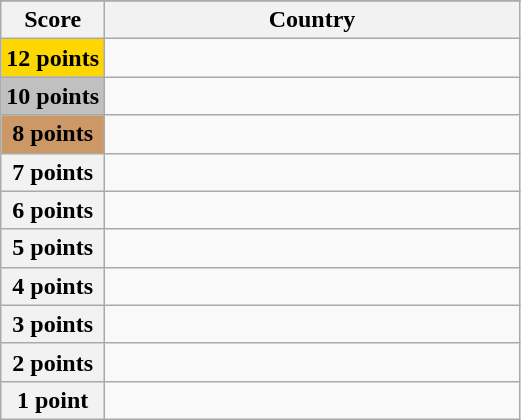<table class="wikitable">
<tr>
</tr>
<tr>
<th scope="col" width="20%">Score</th>
<th scope="col">Country</th>
</tr>
<tr>
<th scope="row" style="background:gold">12 points</th>
<td></td>
</tr>
<tr>
<th scope="row" style="background:silver">10 points</th>
<td></td>
</tr>
<tr>
<th scope="row" style="background:#CC9966">8 points</th>
<td></td>
</tr>
<tr>
<th scope="row">7 points</th>
<td></td>
</tr>
<tr>
<th scope="row">6 points</th>
<td></td>
</tr>
<tr>
<th scope="row">5 points</th>
<td></td>
</tr>
<tr>
<th scope="row">4 points</th>
<td></td>
</tr>
<tr>
<th scope="row">3 points</th>
<td></td>
</tr>
<tr>
<th scope="row">2 points</th>
<td></td>
</tr>
<tr>
<th scope="row">1 point</th>
<td></td>
</tr>
</table>
